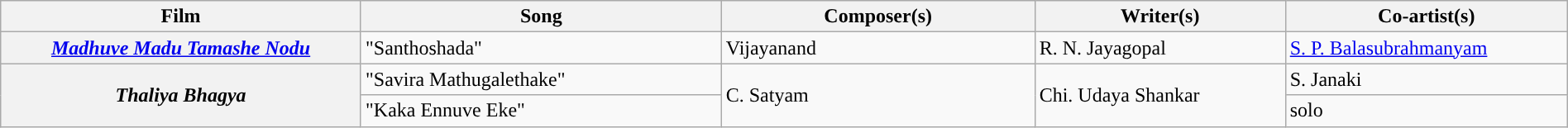<table class="wikitable plainrowheaders" width="100%" textcolor:#000;">
<tr style="background:#b0e0e66;">
<th scope="col" width=23%><strong>Film</strong></th>
<th scope="col" width=23%><strong>Song</strong></th>
<th scope="col" width=20%><strong>Composer(s)</strong></th>
<th scope="col" width=16%><strong>Writer(s)</strong></th>
<th scope="col" width=18%><strong>Co-artist(s)</strong></th>
</tr>
<tr>
<th Rowspan><em><a href='#'>Madhuve Madu Tamashe Nodu</a></em></th>
<td>"Santhoshada"</td>
<td rowspan=>Vijayanand</td>
<td rowspan=>R. N. Jayagopal</td>
<td><a href='#'>S. P. Balasubrahmanyam</a></td>
</tr>
<tr>
<th Rowspan=2><em>Thaliya Bhagya</em></th>
<td>"Savira Mathugalethake"</td>
<td rowspan=2>C. Satyam</td>
<td rowspan=2>Chi. Udaya Shankar</td>
<td>S. Janaki</td>
</tr>
<tr>
<td>"Kaka Ennuve Eke"</td>
<td>solo</td>
</tr>
</table>
